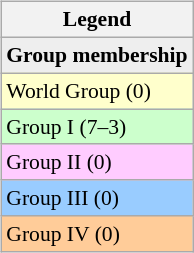<table>
<tr>
<td><br><table class=wikitable style=font-size:90%>
<tr>
<th>Legend</th>
</tr>
<tr style="background:#eee;">
<td><strong>Group membership</strong></td>
</tr>
<tr style="background:#ffc;">
<td>World Group (0)</td>
</tr>
<tr style="background:#cfc;">
<td>Group I (7–3)</td>
</tr>
<tr style="background:#fcf;">
<td>Group II (0)</td>
</tr>
<tr style="background:#9cf;">
<td>Group III (0)</td>
</tr>
<tr style="background:#fc9;">
<td>Group IV (0)</td>
</tr>
</table>
</td>
</tr>
</table>
